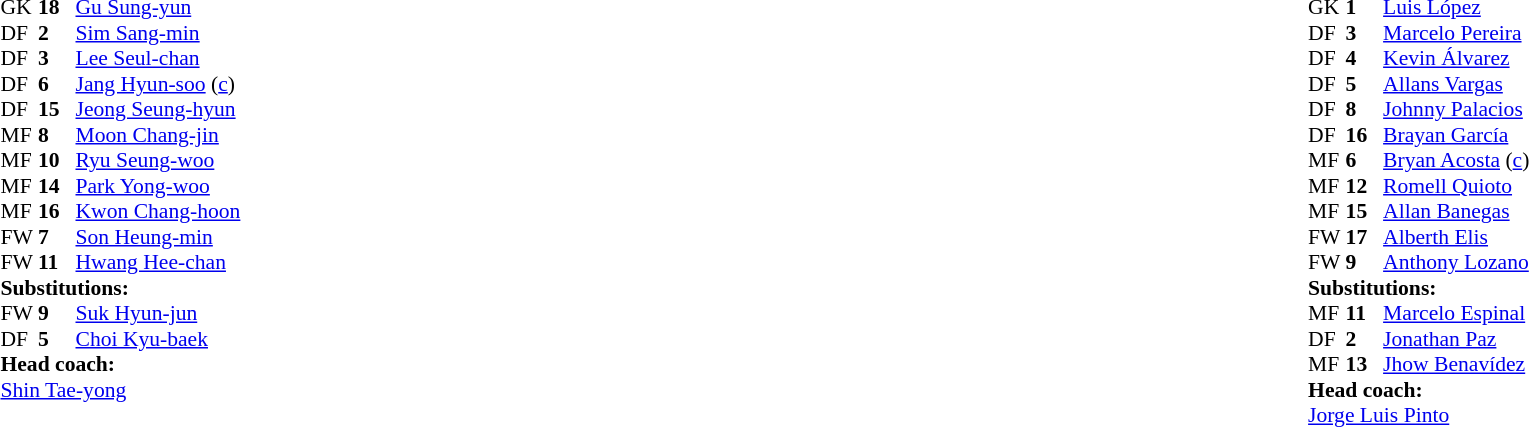<table width="100%">
<tr>
<td valign="top" width="50%"><br><table style="font-size: 90%" cellspacing="0" cellpadding="0">
<tr>
<th width="25"></th>
<th width="25"></th>
</tr>
<tr>
<td>GK</td>
<td><strong>18</strong></td>
<td><a href='#'>Gu Sung-yun</a></td>
</tr>
<tr>
<td>DF</td>
<td><strong>2</strong></td>
<td><a href='#'>Sim Sang-min</a></td>
<td></td>
</tr>
<tr>
<td>DF</td>
<td><strong>3</strong></td>
<td><a href='#'>Lee Seul-chan</a></td>
<td></td>
</tr>
<tr>
<td>DF</td>
<td><strong>6</strong></td>
<td><a href='#'>Jang Hyun-soo</a> (<a href='#'>c</a>)</td>
</tr>
<tr>
<td>DF</td>
<td><strong>15</strong></td>
<td><a href='#'>Jeong Seung-hyun</a></td>
</tr>
<tr>
<td>MF</td>
<td><strong>8</strong></td>
<td><a href='#'>Moon Chang-jin</a></td>
<td></td>
<td></td>
</tr>
<tr>
<td>MF</td>
<td><strong>10</strong></td>
<td><a href='#'>Ryu Seung-woo</a></td>
<td></td>
<td></td>
</tr>
<tr>
<td>MF</td>
<td><strong>14</strong></td>
<td><a href='#'>Park Yong-woo</a></td>
<td></td>
</tr>
<tr>
<td>MF</td>
<td><strong>16</strong></td>
<td><a href='#'>Kwon Chang-hoon</a></td>
</tr>
<tr>
<td>FW</td>
<td><strong>7</strong></td>
<td><a href='#'>Son Heung-min</a></td>
</tr>
<tr>
<td>FW</td>
<td><strong>11</strong></td>
<td><a href='#'>Hwang Hee-chan</a></td>
</tr>
<tr>
<td colspan=3><strong>Substitutions:</strong></td>
</tr>
<tr>
<td>FW</td>
<td><strong>9</strong></td>
<td><a href='#'>Suk Hyun-jun</a></td>
<td></td>
<td></td>
</tr>
<tr>
<td>DF</td>
<td><strong>5</strong></td>
<td><a href='#'>Choi Kyu-baek</a></td>
<td></td>
<td></td>
</tr>
<tr>
<td colspan=3><strong>Head coach:</strong></td>
</tr>
<tr>
<td colspan=3><a href='#'>Shin Tae-yong</a></td>
</tr>
</table>
</td>
<td valign="top"></td>
<td valign="top" width="50%"><br><table style="font-size: 90%" cellspacing="0" cellpadding="0" align="center">
<tr>
<th width="25"></th>
<th width="25"></th>
</tr>
<tr>
<td>GK</td>
<td><strong>1</strong></td>
<td><a href='#'>Luis López</a></td>
<td></td>
</tr>
<tr>
<td>DF</td>
<td><strong>3</strong></td>
<td><a href='#'>Marcelo Pereira</a></td>
</tr>
<tr>
<td>DF</td>
<td><strong>4</strong></td>
<td><a href='#'>Kevin Álvarez</a></td>
<td></td>
</tr>
<tr>
<td>DF</td>
<td><strong>5</strong></td>
<td><a href='#'>Allans Vargas</a></td>
</tr>
<tr>
<td>DF</td>
<td><strong>8</strong></td>
<td><a href='#'>Johnny Palacios</a></td>
<td></td>
</tr>
<tr>
<td>DF</td>
<td><strong>16</strong></td>
<td><a href='#'>Brayan García</a></td>
</tr>
<tr>
<td>MF</td>
<td><strong>6</strong></td>
<td><a href='#'>Bryan Acosta</a> (<a href='#'>c</a>)</td>
<td></td>
<td></td>
</tr>
<tr>
<td>MF</td>
<td><strong>12</strong></td>
<td><a href='#'>Romell Quioto</a></td>
</tr>
<tr>
<td>MF</td>
<td><strong>15</strong></td>
<td><a href='#'>Allan Banegas</a></td>
<td></td>
<td></td>
</tr>
<tr>
<td>FW</td>
<td><strong>17</strong></td>
<td><a href='#'>Alberth Elis</a></td>
<td></td>
<td></td>
</tr>
<tr>
<td>FW</td>
<td><strong>9</strong></td>
<td><a href='#'>Anthony Lozano</a></td>
</tr>
<tr>
<td colspan=3><strong>Substitutions:</strong></td>
</tr>
<tr>
<td>MF</td>
<td><strong>11</strong></td>
<td><a href='#'>Marcelo Espinal</a></td>
<td></td>
<td></td>
</tr>
<tr>
<td>DF</td>
<td><strong>2</strong></td>
<td><a href='#'>Jonathan Paz</a></td>
<td></td>
<td></td>
</tr>
<tr>
<td>MF</td>
<td><strong>13</strong></td>
<td><a href='#'>Jhow Benavídez</a></td>
<td></td>
<td></td>
</tr>
<tr>
<td colspan=3><strong>Head coach:</strong></td>
</tr>
<tr>
<td colspan=3><a href='#'>Jorge Luis Pinto</a></td>
</tr>
</table>
</td>
</tr>
</table>
